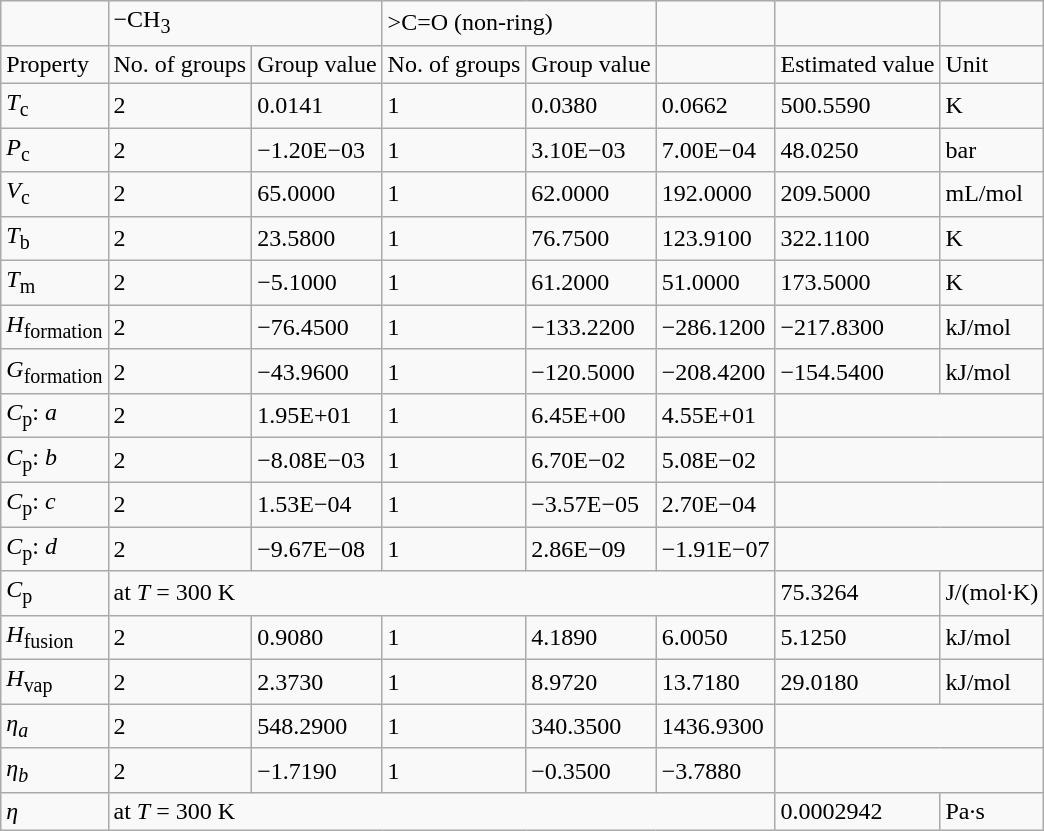<table class="wikitable">
<tr>
<td></td>
<td colspan="2">−CH<sub>3</sub></td>
<td colspan="2">>C=O (non-ring)</td>
<td></td>
<td></td>
<td></td>
</tr>
<tr>
<td>Property</td>
<td>No. of groups</td>
<td>Group value</td>
<td>No. of groups</td>
<td>Group value</td>
<td></td>
<td>Estimated value</td>
<td>Unit</td>
</tr>
<tr>
<td><em>T</em><sub>c</sub></td>
<td><div>2</div></td>
<td><div>0.0141</div></td>
<td><div>1</div></td>
<td><div>0.0380</div></td>
<td><div>0.0662</div></td>
<td><div>500.5590</div></td>
<td><div>K</div></td>
</tr>
<tr>
<td><em>P</em><sub>c</sub></td>
<td><div>2</div></td>
<td><div>−1.20E−03</div></td>
<td><div>1</div></td>
<td><div>3.10E−03</div></td>
<td><div>7.00E−04</div></td>
<td><div>48.0250</div></td>
<td><div>bar</div></td>
</tr>
<tr>
<td><em>V</em><sub>c</sub></td>
<td><div>2</div></td>
<td><div>65.0000</div></td>
<td><div>1</div></td>
<td><div>62.0000</div></td>
<td><div>192.0000</div></td>
<td><div>209.5000</div></td>
<td><div>mL/mol</div></td>
</tr>
<tr>
<td><em>T</em><sub>b</sub></td>
<td><div>2</div></td>
<td><div>23.5800</div></td>
<td><div>1</div></td>
<td><div>76.7500</div></td>
<td><div>123.9100</div></td>
<td><div>322.1100</div></td>
<td><div>K</div></td>
</tr>
<tr>
<td><em>T</em><sub>m</sub></td>
<td><div>2</div></td>
<td><div>−5.1000</div></td>
<td><div>1</div></td>
<td><div>61.2000</div></td>
<td><div>51.0000</div></td>
<td><div>173.5000</div></td>
<td><div>K</div></td>
</tr>
<tr>
<td><em>H</em><sub>formation</sub></td>
<td><div>2</div></td>
<td><div>−76.4500</div></td>
<td><div>1</div></td>
<td><div>−133.2200</div></td>
<td><div>−286.1200</div></td>
<td><div>−217.8300</div></td>
<td><div>kJ/mol</div></td>
</tr>
<tr>
<td><em>G</em><sub>formation</sub></td>
<td><div>2</div></td>
<td><div>−43.9600</div></td>
<td><div>1</div></td>
<td><div>−120.5000</div></td>
<td><div>−208.4200</div></td>
<td><div>−154.5400</div></td>
<td><div>kJ/mol</div></td>
</tr>
<tr>
<td><em>C</em><sub>p</sub>: <em>a</em></td>
<td><div>2</div></td>
<td><div>1.95E+01</div></td>
<td><div>1</div></td>
<td><div>6.45E+00</div></td>
<td><div>4.55E+01</div></td>
<td colspan="2"></td>
</tr>
<tr>
<td><em>C</em><sub>p</sub>: <em>b</em></td>
<td><div>2</div></td>
<td><div>−8.08E−03</div></td>
<td><div>1</div></td>
<td><div>6.70E−02</div></td>
<td><div>5.08E−02</div></td>
<td colspan="2"></td>
</tr>
<tr>
<td><em>C</em><sub>p</sub>: <em>c</em></td>
<td><div>2</div></td>
<td><div>1.53E−04</div></td>
<td><div>1</div></td>
<td><div>−3.57E−05</div></td>
<td><div>2.70E−04</div></td>
<td colspan="2"></td>
</tr>
<tr>
<td><em>C</em><sub>p</sub>: <em>d</em></td>
<td><div>2</div></td>
<td><div>−9.67E−08</div></td>
<td><div>1</div></td>
<td><div>2.86E−09</div></td>
<td><div>−1.91E−07</div></td>
<td colspan="2"></td>
</tr>
<tr>
<td><em>C</em><sub>p</sub></td>
<td colspan="5"><div>at <em>T</em> = 300 K</div></td>
<td><div>75.3264</div></td>
<td><div>J/(mol·K) </div></td>
</tr>
<tr>
<td><em>H</em><sub>fusion</sub></td>
<td><div>2</div></td>
<td><div>0.9080</div></td>
<td><div>1</div></td>
<td><div>4.1890</div></td>
<td><div>6.0050</div></td>
<td><div>5.1250</div></td>
<td><div>kJ/mol</div></td>
</tr>
<tr>
<td><em>H</em><sub>vap</sub></td>
<td><div>2</div></td>
<td><div>2.3730</div></td>
<td><div>1</div></td>
<td><div>8.9720</div></td>
<td><div>13.7180</div></td>
<td><div>29.0180</div></td>
<td><div>kJ/mol</div></td>
</tr>
<tr>
<td><em>η<sub>a</sub></em></td>
<td><div>2</div></td>
<td><div>548.2900</div></td>
<td><div>1</div></td>
<td><div>340.3500</div></td>
<td><div>1436.9300</div></td>
<td colspan="2"></td>
</tr>
<tr>
<td><em>η<sub>b</sub></em></td>
<td><div>2</div></td>
<td><div>−1.7190</div></td>
<td><div>1</div></td>
<td><div>−0.3500</div></td>
<td><div>−3.7880</div></td>
<td colspan="2"></td>
</tr>
<tr>
<td><em>η</em></td>
<td colspan="5"><div>at <em>T</em> = 300 K</div></td>
<td><div>0.0002942</div></td>
<td><div>Pa·s</div></td>
</tr>
</table>
